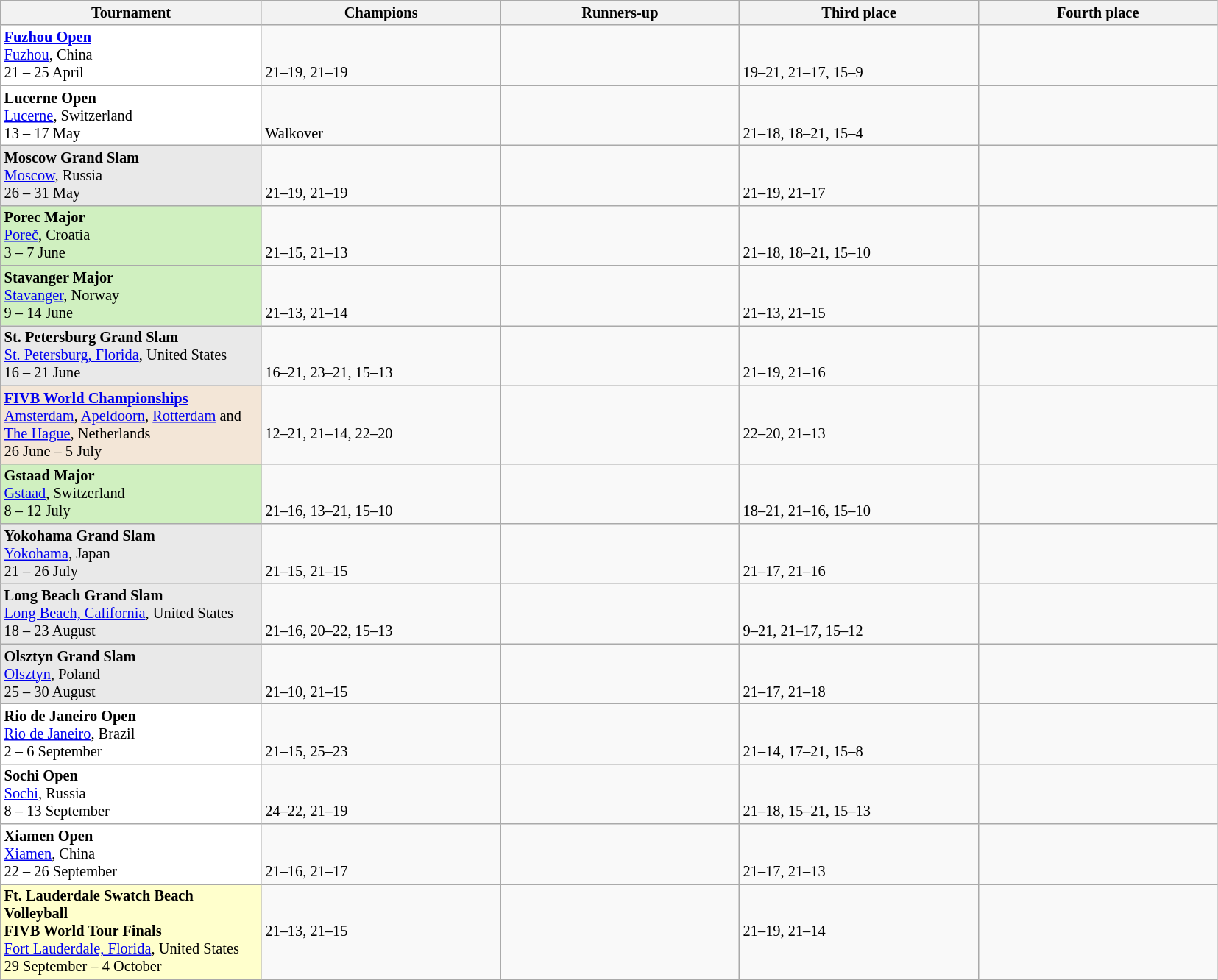<table class=wikitable style=font-size:85%>
<tr>
<th width=230>Tournament</th>
<th width=210>Champions</th>
<th width=210>Runners-up</th>
<th width=210>Third place</th>
<th width=210>Fourth place</th>
</tr>
<tr valign=top>
<td style="background:#ffffff;"><strong><a href='#'>Fuzhou Open</a></strong><br><a href='#'>Fuzhou</a>, China<br>21 – 25 April</td>
<td><br> <br> 21–19, 21–19</td>
<td><br> </td>
<td><br> <br> 19–21, 21–17, 15–9</td>
<td><br> </td>
</tr>
<tr valign=top>
<td style="background:#ffffff;"><strong>Lucerne Open</strong><br><a href='#'>Lucerne</a>, Switzerland<br>13 – 17 May</td>
<td><br> <br> Walkover</td>
<td><br> </td>
<td><br> <br> 21–18, 18–21, 15–4</td>
<td><br> </td>
</tr>
<tr valign=top>
<td style="background:#E9E9E9;"><strong>Moscow Grand Slam</strong><br><a href='#'>Moscow</a>, Russia<br>26 – 31 May</td>
<td><br><br> 21–19, 21–19</td>
<td><br></td>
<td><br><br>21–19, 21–17</td>
<td><br></td>
</tr>
<tr valign=top>
<td style="background:#d0f0c0;"><strong>Porec Major</strong><br><a href='#'>Poreč</a>, Croatia<br>3 – 7 June</td>
<td><br> <br> 21–15, 21–13</td>
<td><br></td>
<td><br> <br> 21–18, 18–21, 15–10</td>
<td><br></td>
</tr>
<tr valign=top>
<td style="background:#d0f0c0;"><strong>Stavanger Major</strong><br><a href='#'>Stavanger</a>, Norway<br>9 – 14 June</td>
<td><br><br> 21–13, 21–14</td>
<td><br> </td>
<td><br> <br> 21–13, 21–15</td>
<td><br> </td>
</tr>
<tr valign=top>
<td style="background:#E9E9E9;"><strong>St. Petersburg Grand Slam</strong><br><a href='#'>St. Petersburg, Florida</a>, United States<br>16 – 21 June</td>
<td><br><br> 16–21, 23–21, 15–13</td>
<td><br></td>
<td><br><br> 21–19, 21–16</td>
<td><br></td>
</tr>
<tr valign=top>
<td style="background:#F3E6D7;"><strong><a href='#'>FIVB World Championships</a></strong><br><a href='#'>Amsterdam</a>, <a href='#'>Apeldoorn</a>, <a href='#'>Rotterdam</a> and <a href='#'>The Hague</a>, Netherlands<br>26 June – 5 July</td>
<td><br><br>12–21, 21–14, 22–20</td>
<td><br></td>
<td><br><br> 22–20, 21–13</td>
<td><br></td>
</tr>
<tr valign=top>
<td style="background:#d0f0c0;"><strong>Gstaad Major</strong><br><a href='#'>Gstaad</a>, Switzerland<br>8 – 12 July</td>
<td><br><br>21–16, 13–21, 15–10</td>
<td><br></td>
<td><br><br>18–21, 21–16, 15–10</td>
<td><br></td>
</tr>
<tr valign=top>
<td style="background:#E9E9E9;"><strong>Yokohama Grand Slam</strong><br><a href='#'>Yokohama</a>, Japan<br>21 – 26 July</td>
<td><br><br>21–15, 21–15</td>
<td><br></td>
<td><br><br>21–17, 21–16</td>
<td><br></td>
</tr>
<tr valign=top>
<td style="background:#E9E9E9;"><strong>Long Beach Grand Slam</strong><br><a href='#'>Long Beach, California</a>, United States<br>18 – 23 August</td>
<td><br><br>21–16, 20–22, 15–13</td>
<td><br></td>
<td><br><br> 9–21, 21–17, 15–12</td>
<td><br> <br></td>
</tr>
<tr valign=top>
<td style="background:#E9E9E9;"><strong>Olsztyn Grand Slam</strong><br><a href='#'>Olsztyn</a>, Poland<br>25 – 30 August</td>
<td><br><br>21–10, 21–15</td>
<td><br></td>
<td><br><br> 21–17, 21–18</td>
<td><br> <br></td>
</tr>
<tr valign=top>
<td style="background:#ffffff;"><strong>Rio de Janeiro Open</strong><br><a href='#'>Rio de Janeiro</a>, Brazil<br>2 – 6 September</td>
<td><br><br>21–15, 25–23</td>
<td><br> </td>
<td><br><br>21–14, 17–21, 15–8</td>
<td><br></td>
</tr>
<tr valign=top>
<td style="background:#ffffff;"><strong>Sochi Open</strong><br><a href='#'>Sochi</a>, Russia<br>8 – 13 September</td>
<td><br><br>24–22, 21–19</td>
<td><br></td>
<td><br><br>21–18, 15–21, 15–13</td>
<td><br></td>
</tr>
<tr valign=top>
<td style="background:#ffffff;"><strong>Xiamen Open</strong><br><a href='#'>Xiamen</a>, China<br>22 – 26 September</td>
<td><br><br>21–16, 21–17</td>
<td><br> </td>
<td><br><br>21–17, 21–13</td>
<td><br></td>
</tr>
<tr valign=top>
<td style="background:#ffffcc;"><strong>Ft. Lauderdale Swatch Beach Volleyball<br> FIVB World Tour Finals</strong><br><a href='#'>Fort Lauderdale, Florida</a>, United States<br>29 September – 4 October</td>
<td><br><br>21–13, 21–15</td>
<td><br></td>
<td><br><br>21–19, 21–14</td>
<td><br> </td>
</tr>
</table>
